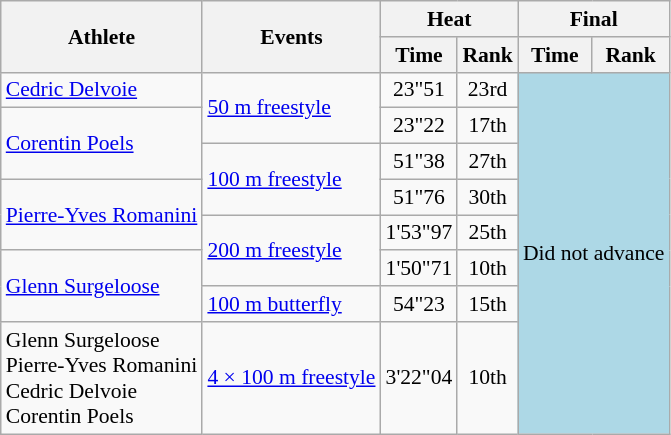<table class=wikitable style="font-size:90%">
<tr>
<th rowspan=2>Athlete</th>
<th rowspan=2>Events</th>
<th colspan=2>Heat</th>
<th colspan=2>Final</th>
</tr>
<tr>
<th>Time</th>
<th>Rank</th>
<th>Time</th>
<th>Rank</th>
</tr>
<tr>
<td><a href='#'>Cedric Delvoie</a></td>
<td rowspan=2><a href='#'>50 m freestyle</a></td>
<td align=center>23"51</td>
<td align=center>23rd</td>
<td rowspan=8 colspan=2 bgcolor=lightblue align=center>Did not advance</td>
</tr>
<tr>
<td rowspan=2><a href='#'>Corentin Poels</a></td>
<td align=center>23"22</td>
<td align=center>17th</td>
</tr>
<tr>
<td rowspan=2><a href='#'>100 m freestyle</a></td>
<td align=center>51"38</td>
<td align=center>27th</td>
</tr>
<tr>
<td rowspan=2><a href='#'>Pierre-Yves Romanini</a></td>
<td align=center>51"76</td>
<td align=center>30th</td>
</tr>
<tr>
<td rowspan=2><a href='#'>200 m freestyle</a></td>
<td align=center>1'53"97</td>
<td align=center>25th</td>
</tr>
<tr>
<td rowspan=2><a href='#'>Glenn Surgeloose</a></td>
<td align=center>1'50"71</td>
<td align=center>10th</td>
</tr>
<tr>
<td><a href='#'>100 m butterfly</a></td>
<td align=center>54"23</td>
<td align=center>15th</td>
</tr>
<tr>
<td>Glenn Surgeloose<br>Pierre-Yves Romanini<br>Cedric Delvoie<br>Corentin Poels</td>
<td><a href='#'>4 × 100 m freestyle</a></td>
<td align=center>3'22"04</td>
<td align=center>10th</td>
</tr>
</table>
